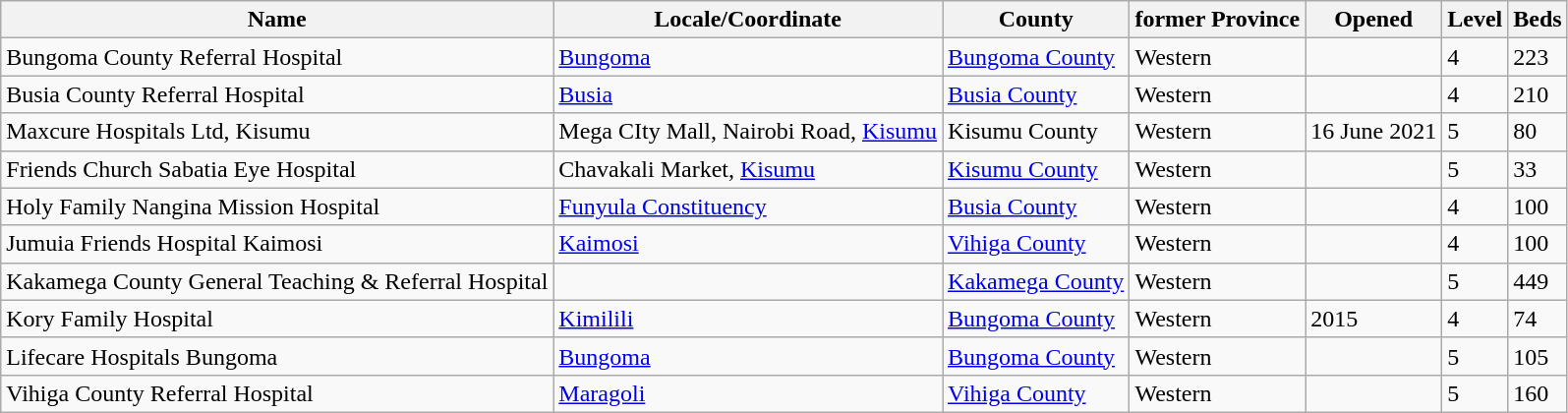<table class="wikitable sortable">
<tr>
<th>Name</th>
<th>Locale/Coordinate</th>
<th>County</th>
<th>former Province</th>
<th>Opened</th>
<th>Level</th>
<th>Beds</th>
</tr>
<tr>
<td>Bungoma County Referral Hospital</td>
<td><a href='#'>Bungoma</a><br></td>
<td><a href='#'>Bungoma County</a></td>
<td>Western</td>
<td></td>
<td>4</td>
<td>223</td>
</tr>
<tr>
<td>Busia County Referral Hospital</td>
<td><a href='#'>Busia</a><br></td>
<td><a href='#'>Busia County</a></td>
<td>Western</td>
<td></td>
<td>4</td>
<td>210</td>
</tr>
<tr>
<td>Maxcure Hospitals Ltd, Kisumu </td>
<td>Mega CIty Mall, Nairobi Road, <a href='#'>Kisumu</a><br></td>
<td>Kisumu County</td>
<td>Western</td>
<td>16 June 2021</td>
<td>5</td>
<td>80</td>
</tr>
<tr>
<td>Friends Church Sabatia Eye Hospital</td>
<td>Chavakali Market, <a href='#'>Kisumu</a><br></td>
<td><a href='#'>Kisumu County</a></td>
<td>Western</td>
<td></td>
<td>5</td>
<td>33</td>
</tr>
<tr>
<td>Holy Family Nangina Mission Hospital</td>
<td><a href='#'>Funyula Constituency</a><br></td>
<td><a href='#'>Busia County</a></td>
<td>Western</td>
<td></td>
<td>4</td>
<td>100</td>
</tr>
<tr>
<td>Jumuia Friends Hospital Kaimosi</td>
<td><a href='#'>Kaimosi</a><br></td>
<td><a href='#'>Vihiga County</a></td>
<td>Western</td>
<td></td>
<td>4</td>
<td>100</td>
</tr>
<tr>
<td>Kakamega County General Teaching & Referral Hospital</td>
<td><br></td>
<td><a href='#'>Kakamega County</a></td>
<td>Western</td>
<td></td>
<td>5</td>
<td>449</td>
</tr>
<tr>
<td>Kory Family Hospital</td>
<td><a href='#'>Kimilili</a><br></td>
<td><a href='#'>Bungoma County</a></td>
<td>Western</td>
<td>2015</td>
<td>4</td>
<td>74</td>
</tr>
<tr>
<td>Lifecare Hospitals Bungoma</td>
<td><a href='#'>Bungoma</a><br></td>
<td><a href='#'>Bungoma County</a></td>
<td>Western</td>
<td></td>
<td>5</td>
<td>105</td>
</tr>
<tr>
<td>Vihiga County Referral Hospital</td>
<td><a href='#'>Maragoli</a><br></td>
<td><a href='#'>Vihiga County</a></td>
<td>Western</td>
<td></td>
<td>5</td>
<td>160</td>
</tr>
</table>
